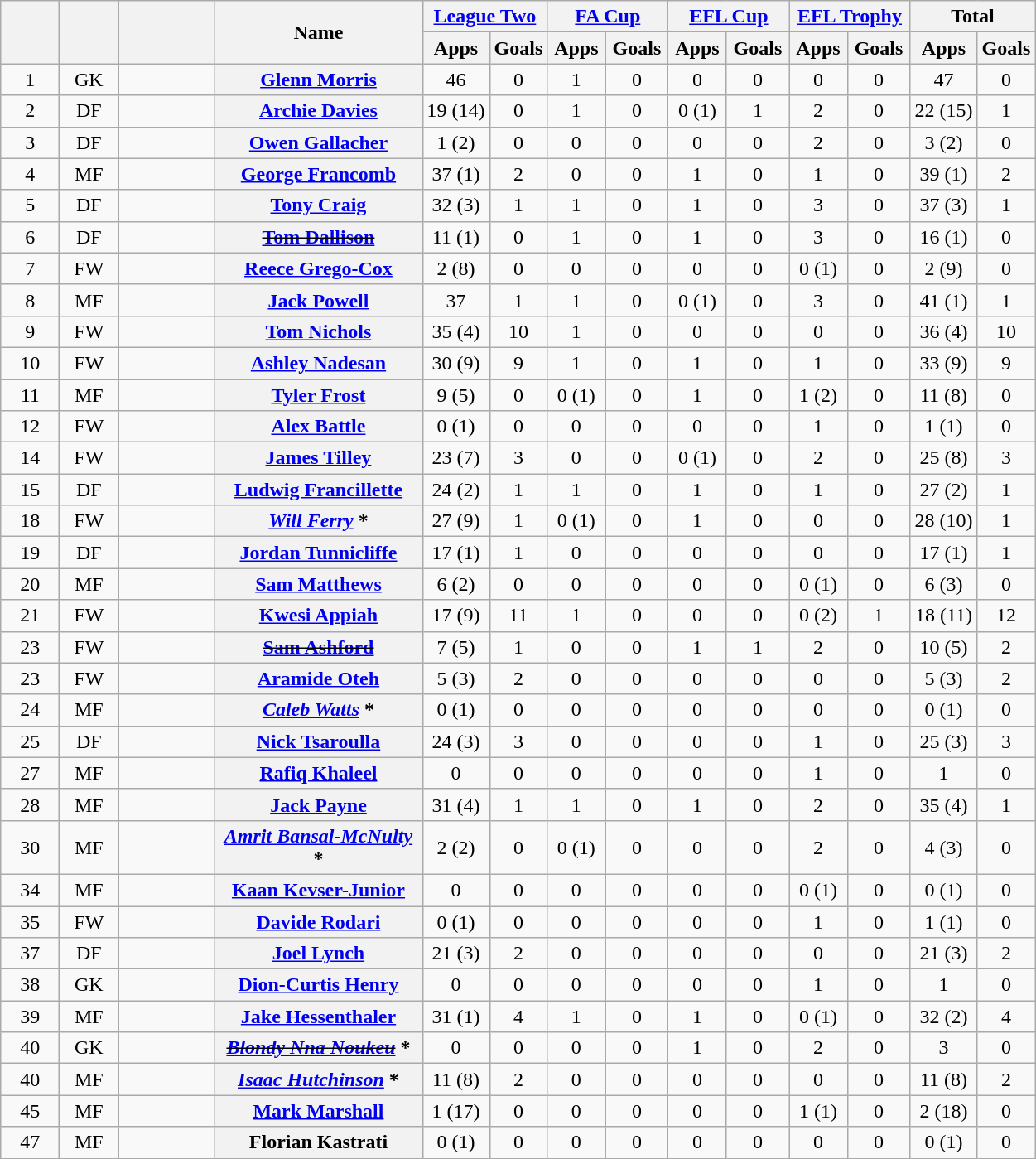<table class="wikitable plainrowheaders" style="text-align:center">
<tr>
<th rowspan=2 width=40></th>
<th rowspan=2 width=40></th>
<th rowspan=2 width=70></th>
<th rowspan=2 width=160 scope=col>Name</th>
<th colspan=2 width=90><a href='#'>League Two</a></th>
<th colspan=2 width=90><a href='#'>FA Cup</a></th>
<th colspan=2 width=90><a href='#'>EFL Cup</a></th>
<th colspan=2 width=90><a href='#'>EFL Trophy</a></th>
<th colspan=2 width=90>Total</th>
</tr>
<tr>
<th scope=col>Apps</th>
<th scope=col>Goals</th>
<th scope=col>Apps</th>
<th scope=col>Goals</th>
<th scope=col>Apps</th>
<th scope=col>Goals</th>
<th scope=col>Apps</th>
<th scope=col>Goals</th>
<th scope=col>Apps</th>
<th scope=col>Goals</th>
</tr>
<tr>
<td>1</td>
<td>GK</td>
<td></td>
<th scope=row><a href='#'>Glenn Morris</a></th>
<td>46</td>
<td>0</td>
<td>1</td>
<td>0</td>
<td>0</td>
<td>0</td>
<td>0</td>
<td>0</td>
<td>47</td>
<td>0</td>
</tr>
<tr>
<td>2</td>
<td>DF</td>
<td></td>
<th scope=row><a href='#'>Archie Davies</a></th>
<td>19 (14)</td>
<td>0</td>
<td>1</td>
<td>0</td>
<td>0 (1)</td>
<td>1</td>
<td>2</td>
<td>0</td>
<td>22 (15)</td>
<td>1</td>
</tr>
<tr>
<td>3</td>
<td>DF</td>
<td></td>
<th scope=row><a href='#'>Owen Gallacher</a></th>
<td>1 (2)</td>
<td>0</td>
<td>0</td>
<td>0</td>
<td>0</td>
<td>0</td>
<td>2</td>
<td>0</td>
<td>3 (2)</td>
<td>0</td>
</tr>
<tr>
<td>4</td>
<td>MF</td>
<td></td>
<th scope=row><a href='#'>George Francomb</a></th>
<td>37 (1)</td>
<td>2</td>
<td>0</td>
<td>0</td>
<td>1</td>
<td>0</td>
<td>1</td>
<td>0</td>
<td>39 (1)</td>
<td>2</td>
</tr>
<tr>
<td>5</td>
<td>DF</td>
<td></td>
<th scope=row><a href='#'>Tony Craig</a></th>
<td>32 (3)</td>
<td>1</td>
<td>1</td>
<td>0</td>
<td>1</td>
<td>0</td>
<td>3</td>
<td>0</td>
<td>37 (3)</td>
<td>1</td>
</tr>
<tr>
<td>6</td>
<td>DF</td>
<td></td>
<th scope=row><s><a href='#'>Tom Dallison</a></s> </th>
<td>11 (1)</td>
<td>0</td>
<td>1</td>
<td>0</td>
<td>1</td>
<td>0</td>
<td>3</td>
<td>0</td>
<td>16 (1)</td>
<td>0</td>
</tr>
<tr>
<td>7</td>
<td>FW</td>
<td></td>
<th scope=row><a href='#'>Reece Grego-Cox</a></th>
<td>2 (8)</td>
<td>0</td>
<td>0</td>
<td>0</td>
<td>0</td>
<td>0</td>
<td>0 (1)</td>
<td>0</td>
<td>2 (9)</td>
<td>0</td>
</tr>
<tr>
<td>8</td>
<td>MF</td>
<td></td>
<th scope=row><a href='#'>Jack Powell</a></th>
<td>37</td>
<td>1</td>
<td>1</td>
<td>0</td>
<td>0 (1)</td>
<td>0</td>
<td>3</td>
<td>0</td>
<td>41 (1)</td>
<td>1</td>
</tr>
<tr>
<td>9</td>
<td>FW</td>
<td></td>
<th scope=row><a href='#'>Tom Nichols</a></th>
<td>35 (4)</td>
<td>10</td>
<td>1</td>
<td>0</td>
<td>0</td>
<td>0</td>
<td>0</td>
<td>0</td>
<td>36 (4)</td>
<td>10</td>
</tr>
<tr>
<td>10</td>
<td>FW</td>
<td align=left></td>
<th scope=row><a href='#'>Ashley Nadesan</a></th>
<td>30 (9)</td>
<td>9</td>
<td>1</td>
<td>0</td>
<td>1</td>
<td>0</td>
<td>1</td>
<td>0</td>
<td>33 (9)</td>
<td>9</td>
</tr>
<tr>
<td>11</td>
<td>MF</td>
<td align=left></td>
<th scope=row><a href='#'>Tyler Frost</a></th>
<td>9 (5)</td>
<td>0</td>
<td>0 (1)</td>
<td>0</td>
<td>1</td>
<td>0</td>
<td>1 (2)</td>
<td>0</td>
<td>11 (8)</td>
<td>0</td>
</tr>
<tr>
<td>12</td>
<td>FW</td>
<td align=left></td>
<th scope=row><a href='#'>Alex Battle</a></th>
<td>0 (1)</td>
<td>0</td>
<td>0</td>
<td>0</td>
<td>0</td>
<td>0</td>
<td>1</td>
<td>0</td>
<td>1 (1)</td>
<td>0</td>
</tr>
<tr>
<td>14</td>
<td>FW</td>
<td align=left></td>
<th scope=row><a href='#'>James Tilley</a></th>
<td>23 (7)</td>
<td>3</td>
<td>0</td>
<td>0</td>
<td>0 (1)</td>
<td>0</td>
<td>2</td>
<td>0</td>
<td>25 (8)</td>
<td>3</td>
</tr>
<tr>
<td>15</td>
<td>DF</td>
<td align=left></td>
<th scope=row><a href='#'>Ludwig Francillette</a></th>
<td>24 (2)</td>
<td>1</td>
<td>1</td>
<td>0</td>
<td>1</td>
<td>0</td>
<td>1</td>
<td>0</td>
<td>27 (2)</td>
<td>1</td>
</tr>
<tr>
<td>18</td>
<td>FW</td>
<td align=left></td>
<th scope=row><em><a href='#'>Will Ferry</a></em> *</th>
<td>27 (9)</td>
<td>1</td>
<td>0 (1)</td>
<td>0</td>
<td>1</td>
<td>0</td>
<td>0</td>
<td>0</td>
<td>28 (10)</td>
<td>1</td>
</tr>
<tr>
<td>19</td>
<td>DF</td>
<td align=left></td>
<th scope=row><a href='#'>Jordan Tunnicliffe</a></th>
<td>17 (1)</td>
<td>1</td>
<td>0</td>
<td>0</td>
<td>0</td>
<td>0</td>
<td>0</td>
<td>0</td>
<td>17 (1)</td>
<td>1</td>
</tr>
<tr>
<td>20</td>
<td>MF</td>
<td align=left></td>
<th scope=row><a href='#'>Sam Matthews</a></th>
<td>6 (2)</td>
<td>0</td>
<td>0</td>
<td>0</td>
<td>0</td>
<td>0</td>
<td>0 (1)</td>
<td>0</td>
<td>6 (3)</td>
<td>0</td>
</tr>
<tr>
<td>21</td>
<td>FW</td>
<td align=left></td>
<th scope=row><a href='#'>Kwesi Appiah</a></th>
<td>17 (9)</td>
<td>11</td>
<td>1</td>
<td>0</td>
<td>0</td>
<td>0</td>
<td>0 (2)</td>
<td>1</td>
<td>18 (11)</td>
<td>12</td>
</tr>
<tr>
<td>23</td>
<td>FW</td>
<td align=left></td>
<th scope=row><s><a href='#'>Sam Ashford</a></s> </th>
<td>7 (5)</td>
<td>1</td>
<td>0</td>
<td>0</td>
<td>1</td>
<td>1</td>
<td>2</td>
<td>0</td>
<td>10 (5)</td>
<td>2</td>
</tr>
<tr>
<td>23</td>
<td>FW</td>
<td align=left></td>
<th scope=row><a href='#'>Aramide Oteh</a></th>
<td>5 (3)</td>
<td>2</td>
<td>0</td>
<td>0</td>
<td>0</td>
<td>0</td>
<td>0</td>
<td>0</td>
<td>5 (3)</td>
<td>2</td>
</tr>
<tr>
<td>24</td>
<td>MF</td>
<td align=left></td>
<th scope=row><em><a href='#'>Caleb Watts</a></em> *</th>
<td>0 (1)</td>
<td>0</td>
<td>0</td>
<td>0</td>
<td>0</td>
<td>0</td>
<td>0</td>
<td>0</td>
<td>0 (1)</td>
<td>0</td>
</tr>
<tr>
<td>25</td>
<td>DF</td>
<td align=left></td>
<th scope=row><a href='#'>Nick Tsaroulla</a></th>
<td>24 (3)</td>
<td>3</td>
<td>0</td>
<td>0</td>
<td>0</td>
<td>0</td>
<td>1</td>
<td>0</td>
<td>25 (3)</td>
<td>3</td>
</tr>
<tr>
<td>27</td>
<td>MF</td>
<td align=left></td>
<th scope=row><a href='#'>Rafiq Khaleel</a></th>
<td>0</td>
<td>0</td>
<td>0</td>
<td>0</td>
<td>0</td>
<td>0</td>
<td>1</td>
<td>0</td>
<td>1</td>
<td>0</td>
</tr>
<tr>
<td>28</td>
<td>MF</td>
<td align=left></td>
<th scope=row><a href='#'>Jack Payne</a></th>
<td>31 (4)</td>
<td>1</td>
<td>1</td>
<td>0</td>
<td>1</td>
<td>0</td>
<td>2</td>
<td>0</td>
<td>35 (4)</td>
<td>1</td>
</tr>
<tr>
<td>30</td>
<td>MF</td>
<td align=left></td>
<th scope=row><em><a href='#'>Amrit Bansal-McNulty</a></em> *</th>
<td>2 (2)</td>
<td>0</td>
<td>0 (1)</td>
<td>0</td>
<td>0</td>
<td>0</td>
<td>2</td>
<td>0</td>
<td>4 (3)</td>
<td>0</td>
</tr>
<tr>
<td>34</td>
<td>MF</td>
<td align=left></td>
<th scope=row><a href='#'>Kaan Kevser-Junior</a></th>
<td>0</td>
<td>0</td>
<td>0</td>
<td>0</td>
<td>0</td>
<td>0</td>
<td>0 (1)</td>
<td>0</td>
<td>0 (1)</td>
<td>0</td>
</tr>
<tr>
<td>35</td>
<td>FW</td>
<td align=left></td>
<th scope=row><a href='#'>Davide Rodari</a></th>
<td>0 (1)</td>
<td>0</td>
<td>0</td>
<td>0</td>
<td>0</td>
<td>0</td>
<td>1</td>
<td>0</td>
<td>1 (1)</td>
<td>0</td>
</tr>
<tr>
<td>37</td>
<td>DF</td>
<td align=left></td>
<th scope=row><a href='#'>Joel Lynch</a></th>
<td>21 (3)</td>
<td>2</td>
<td>0</td>
<td>0</td>
<td>0</td>
<td>0</td>
<td>0</td>
<td>0</td>
<td>21 (3)</td>
<td>2</td>
</tr>
<tr>
<td>38</td>
<td>GK</td>
<td align=left></td>
<th scope=row><a href='#'>Dion-Curtis Henry</a></th>
<td>0</td>
<td>0</td>
<td>0</td>
<td>0</td>
<td>0</td>
<td>0</td>
<td>1</td>
<td>0</td>
<td>1</td>
<td>0</td>
</tr>
<tr>
<td>39</td>
<td>MF</td>
<td align=left></td>
<th scope=row><a href='#'>Jake Hessenthaler</a></th>
<td>31 (1)</td>
<td>4</td>
<td>1</td>
<td>0</td>
<td>1</td>
<td>0</td>
<td>0 (1)</td>
<td>0</td>
<td>32 (2)</td>
<td>4</td>
</tr>
<tr>
<td>40</td>
<td>GK</td>
<td align=left></td>
<th scope=row><em><s><a href='#'>Blondy Nna Noukeu</a></s></em> *</th>
<td>0</td>
<td>0</td>
<td>0</td>
<td>0</td>
<td>1</td>
<td>0</td>
<td>2</td>
<td>0</td>
<td>3</td>
<td>0</td>
</tr>
<tr>
<td>40</td>
<td>MF</td>
<td align=left></td>
<th scope=row><em><a href='#'>Isaac Hutchinson</a></em> *</th>
<td>11 (8)</td>
<td>2</td>
<td>0</td>
<td>0</td>
<td>0</td>
<td>0</td>
<td>0</td>
<td>0</td>
<td>11 (8)</td>
<td>2</td>
</tr>
<tr>
<td>45</td>
<td>MF</td>
<td align=left></td>
<th scope=row><a href='#'>Mark Marshall</a></th>
<td>1 (17)</td>
<td>0</td>
<td>0</td>
<td>0</td>
<td>0</td>
<td>0</td>
<td>1 (1)</td>
<td>0</td>
<td>2 (18)</td>
<td>0</td>
</tr>
<tr>
<td>47</td>
<td>MF</td>
<td align=left></td>
<th scope=row>Florian Kastrati</th>
<td>0 (1)</td>
<td>0</td>
<td>0</td>
<td>0</td>
<td>0</td>
<td>0</td>
<td>0</td>
<td>0</td>
<td>0 (1)</td>
<td>0</td>
</tr>
</table>
